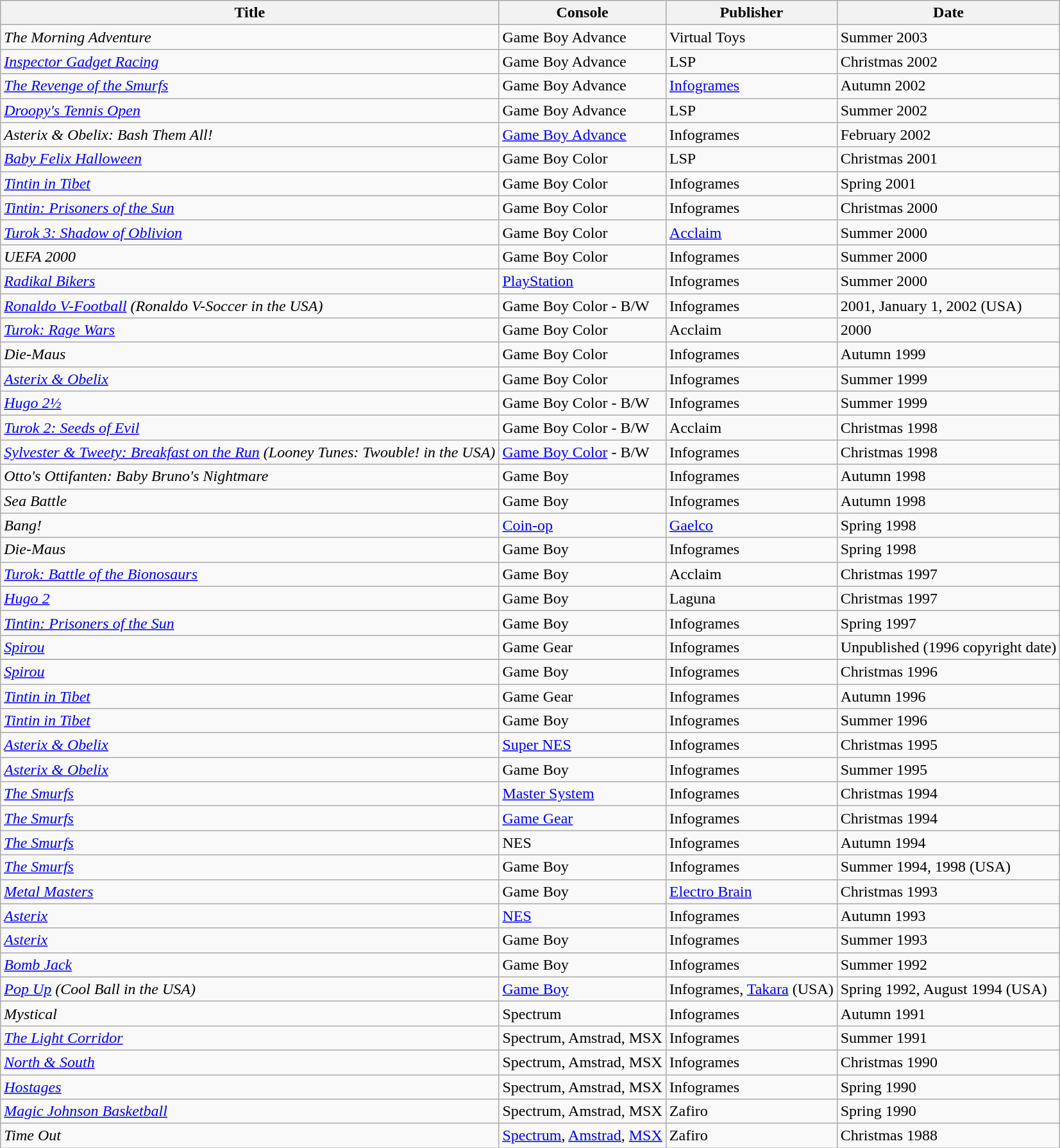<table class ="wikitable">
<tr>
<th>Title</th>
<th>Console</th>
<th>Publisher</th>
<th>Date</th>
</tr>
<tr>
<td><em>The Morning Adventure</em></td>
<td>Game Boy Advance</td>
<td>Virtual Toys</td>
<td>Summer 2003</td>
</tr>
<tr>
<td><em><a href='#'>Inspector Gadget Racing</a></em></td>
<td>Game Boy Advance</td>
<td>LSP</td>
<td>Christmas 2002</td>
</tr>
<tr>
<td><em><a href='#'>The Revenge of the Smurfs</a></em></td>
<td>Game Boy Advance</td>
<td><a href='#'>Infogrames</a></td>
<td>Autumn 2002</td>
</tr>
<tr>
<td><em><a href='#'>Droopy's Tennis Open</a></em></td>
<td>Game Boy Advance</td>
<td>LSP</td>
<td>Summer 2002</td>
</tr>
<tr>
<td><em>Asterix & Obelix: Bash Them All!</em></td>
<td><a href='#'>Game Boy Advance</a></td>
<td>Infogrames</td>
<td>February 2002</td>
</tr>
<tr>
<td><em><a href='#'>Baby Felix Halloween</a></em></td>
<td>Game Boy Color</td>
<td>LSP</td>
<td>Christmas 2001</td>
</tr>
<tr>
<td><em><a href='#'>Tintin in Tibet</a></em></td>
<td>Game Boy Color</td>
<td>Infogrames</td>
<td>Spring 2001</td>
</tr>
<tr>
<td><em><a href='#'>Tintin: Prisoners of the Sun</a></em></td>
<td>Game Boy Color</td>
<td>Infogrames</td>
<td>Christmas 2000</td>
</tr>
<tr>
<td><em><a href='#'>Turok 3: Shadow of Oblivion</a></em></td>
<td>Game Boy Color</td>
<td><a href='#'>Acclaim</a></td>
<td>Summer 2000</td>
</tr>
<tr>
<td><em>UEFA 2000</em></td>
<td>Game Boy Color</td>
<td>Infogrames</td>
<td>Summer 2000</td>
</tr>
<tr>
<td><em><a href='#'>Radikal Bikers</a></em></td>
<td><a href='#'>PlayStation</a></td>
<td>Infogrames</td>
<td>Summer 2000</td>
</tr>
<tr>
<td><em><a href='#'>Ronaldo V-Football</a> (Ronaldo V-Soccer in the USA)</em></td>
<td>Game Boy Color - B/W</td>
<td>Infogrames</td>
<td>2001, January 1, 2002 (USA)</td>
</tr>
<tr>
<td><em><a href='#'>Turok: Rage Wars</a></em></td>
<td>Game Boy Color</td>
<td>Acclaim</td>
<td>2000</td>
</tr>
<tr>
<td><em>Die-Maus</em></td>
<td>Game Boy Color</td>
<td>Infogrames</td>
<td>Autumn 1999</td>
</tr>
<tr>
<td><em><a href='#'>Asterix & Obelix</a></em></td>
<td>Game Boy Color</td>
<td>Infogrames</td>
<td>Summer 1999</td>
</tr>
<tr>
<td><em><a href='#'>Hugo 2½</a></em></td>
<td>Game Boy Color - B/W</td>
<td>Infogrames</td>
<td>Summer 1999</td>
</tr>
<tr>
<td><em><a href='#'>Turok 2: Seeds of Evil</a></em></td>
<td>Game Boy Color - B/W</td>
<td>Acclaim</td>
<td>Christmas 1998</td>
</tr>
<tr>
<td><em><a href='#'>Sylvester & Tweety: Breakfast on the Run</a> (Looney Tunes: Twouble! in the USA)</em></td>
<td><a href='#'>Game Boy Color</a> - B/W</td>
<td>Infogrames</td>
<td>Christmas 1998</td>
</tr>
<tr>
<td><em>Otto's Ottifanten: Baby Bruno's Nightmare</em></td>
<td>Game Boy</td>
<td>Infogrames</td>
<td>Autumn 1998</td>
</tr>
<tr>
<td><em>Sea Battle</em></td>
<td>Game Boy</td>
<td>Infogrames</td>
<td>Autumn 1998</td>
</tr>
<tr>
<td><em>Bang!</em></td>
<td><a href='#'>Coin-op</a></td>
<td><a href='#'>Gaelco</a></td>
<td>Spring 1998</td>
</tr>
<tr>
<td><em>Die-Maus</em></td>
<td>Game Boy</td>
<td>Infogrames</td>
<td>Spring 1998</td>
</tr>
<tr>
<td><em><a href='#'>Turok: Battle of the Bionosaurs</a></em></td>
<td>Game Boy</td>
<td>Acclaim</td>
<td>Christmas 1997</td>
</tr>
<tr>
<td><em><a href='#'>Hugo 2</a></em></td>
<td>Game Boy</td>
<td>Laguna</td>
<td>Christmas 1997</td>
</tr>
<tr>
<td><em><a href='#'>Tintin: Prisoners of the Sun</a></em></td>
<td>Game Boy</td>
<td>Infogrames</td>
<td>Spring 1997</td>
</tr>
<tr>
<td><em><a href='#'>Spirou</a></em></td>
<td>Game Gear</td>
<td>Infogrames</td>
<td>Unpublished (1996 copyright date)</td>
</tr>
<tr>
</tr>
<tr>
<td><em><a href='#'>Spirou</a></em></td>
<td>Game Boy</td>
<td>Infogrames</td>
<td>Christmas 1996</td>
</tr>
<tr>
<td><em><a href='#'>Tintin in Tibet</a></em></td>
<td>Game Gear</td>
<td>Infogrames</td>
<td>Autumn 1996</td>
</tr>
<tr>
<td><em><a href='#'>Tintin in Tibet</a></em></td>
<td>Game Boy</td>
<td>Infogrames</td>
<td>Summer 1996</td>
</tr>
<tr>
<td><em><a href='#'>Asterix & Obelix</a></em></td>
<td><a href='#'>Super NES</a></td>
<td>Infogrames</td>
<td>Christmas 1995</td>
</tr>
<tr>
<td><em><a href='#'>Asterix & Obelix</a></em></td>
<td>Game Boy</td>
<td>Infogrames</td>
<td>Summer 1995</td>
</tr>
<tr>
<td><em><a href='#'>The Smurfs</a></em></td>
<td><a href='#'>Master System</a></td>
<td>Infogrames</td>
<td>Christmas 1994</td>
</tr>
<tr>
<td><em><a href='#'>The Smurfs</a></em></td>
<td><a href='#'>Game Gear</a></td>
<td>Infogrames</td>
<td>Christmas 1994</td>
</tr>
<tr>
<td><em><a href='#'>The Smurfs</a></em></td>
<td>NES</td>
<td>Infogrames</td>
<td>Autumn 1994</td>
</tr>
<tr>
<td><em><a href='#'>The Smurfs</a></em></td>
<td>Game Boy</td>
<td>Infogrames</td>
<td>Summer 1994, 1998 (USA)</td>
</tr>
<tr>
<td><em><a href='#'>Metal Masters</a></em></td>
<td>Game Boy</td>
<td><a href='#'>Electro Brain</a></td>
<td>Christmas 1993</td>
</tr>
<tr>
<td><em><a href='#'>Asterix</a></em></td>
<td><a href='#'>NES</a></td>
<td>Infogrames</td>
<td>Autumn 1993</td>
</tr>
<tr>
<td><em><a href='#'>Asterix</a></em></td>
<td>Game Boy</td>
<td>Infogrames</td>
<td>Summer 1993</td>
</tr>
<tr>
<td><em><a href='#'>Bomb Jack</a></em></td>
<td>Game Boy</td>
<td>Infogrames</td>
<td>Summer 1992</td>
</tr>
<tr>
<td><em><a href='#'>Pop Up</a> (Cool Ball in the USA)</em></td>
<td><a href='#'>Game Boy</a></td>
<td>Infogrames, <a href='#'>Takara</a> (USA)</td>
<td>Spring 1992, August 1994 (USA)</td>
</tr>
<tr>
<td><em>Mystical</em></td>
<td>Spectrum</td>
<td>Infogrames</td>
<td>Autumn 1991</td>
</tr>
<tr>
<td><em><a href='#'>The Light Corridor</a></em></td>
<td>Spectrum, Amstrad, MSX</td>
<td>Infogrames</td>
<td>Summer 1991</td>
</tr>
<tr>
<td><em><a href='#'>North & South</a></em></td>
<td>Spectrum, Amstrad, MSX</td>
<td>Infogrames</td>
<td>Christmas 1990</td>
</tr>
<tr>
<td><em><a href='#'>Hostages</a></em></td>
<td>Spectrum, Amstrad, MSX</td>
<td>Infogrames</td>
<td>Spring 1990</td>
</tr>
<tr>
<td><em><a href='#'>Magic Johnson Basketball</a></em></td>
<td>Spectrum, Amstrad, MSX</td>
<td>Zafiro</td>
<td>Spring 1990</td>
</tr>
<tr>
<td><em>Time Out</em></td>
<td><a href='#'>Spectrum</a>, <a href='#'>Amstrad</a>, <a href='#'>MSX</a></td>
<td>Zafiro</td>
<td>Christmas 1988</td>
</tr>
</table>
